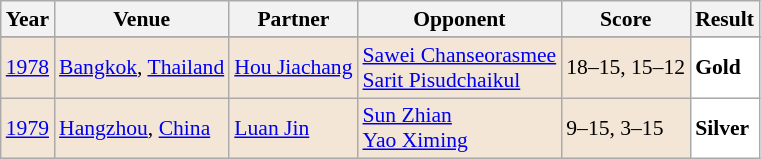<table class="sortable wikitable" style="font-size: 90%;">
<tr>
<th>Year</th>
<th>Venue</th>
<th>Partner</th>
<th>Opponent</th>
<th>Score</th>
<th>Result</th>
</tr>
<tr>
</tr>
<tr style="background:#F3E6D7">
<td align="center"><a href='#'>1978</a></td>
<td align="left"><a href='#'>Bangkok</a>, <a href='#'>Thailand</a></td>
<td align="left"> <a href='#'>Hou Jiachang</a></td>
<td align="left"> <a href='#'>Sawei Chanseorasmee</a> <br>  <a href='#'>Sarit Pisudchaikul</a></td>
<td align="left">18–15, 15–12</td>
<td style="text-align:left; background:white"> <strong>Gold</strong></td>
</tr>
<tr style="background:#F3E6D7">
<td align="center"><a href='#'>1979</a></td>
<td align="left"><a href='#'>Hangzhou</a>, <a href='#'>China</a></td>
<td align="left"> <a href='#'>Luan Jin</a></td>
<td align="left"> <a href='#'>Sun Zhian</a> <br>  <a href='#'>Yao Ximing</a></td>
<td align="left">9–15, 3–15</td>
<td style="text-align:left; background:white"> <strong>Silver</strong></td>
</tr>
</table>
